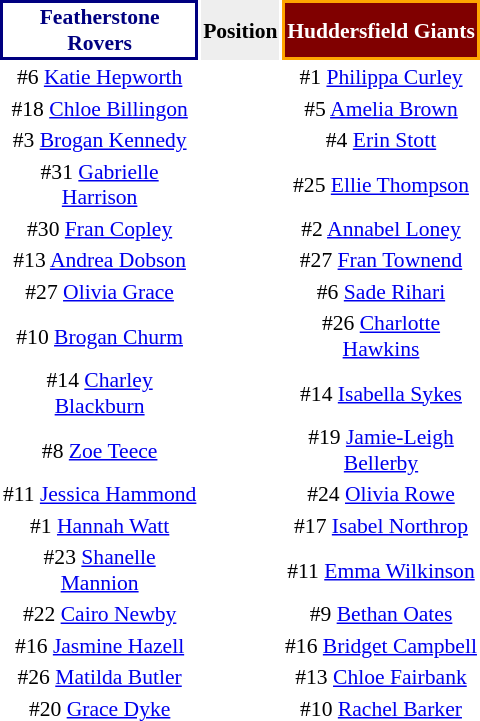<table style="float:right; font-size:90%; margin-left:1em; text-align:center">
<tr>
<th style="width:126px; border: solid navy 2px; background: white; color: navy;">Featherstone Rovers</th>
<th style="text-align:center; background:#eee; color:black;">Position</th>
<th style="width:126px; border:2px solid orange; background:maroon; color:white;">Huddersfield Giants</th>
</tr>
<tr>
<td>#6 <a href='#'>Katie Hepworth</a></td>
<td></td>
<td>#1 <a href='#'>Philippa Curley</a></td>
</tr>
<tr>
<td>#18 <a href='#'>Chloe Billingon</a></td>
<td></td>
<td>#5 <a href='#'>Amelia Brown</a></td>
</tr>
<tr>
<td>#3 <a href='#'>Brogan Kennedy</a></td>
<td></td>
<td>#4 <a href='#'>Erin Stott</a></td>
</tr>
<tr>
<td>#31 <a href='#'>Gabrielle Harrison</a></td>
<td></td>
<td>#25 <a href='#'>Ellie Thompson</a></td>
</tr>
<tr>
<td>#30 <a href='#'>Fran Copley</a></td>
<td></td>
<td>#2 <a href='#'>Annabel Loney</a></td>
</tr>
<tr>
<td>#13 <a href='#'>Andrea  Dobson</a></td>
<td></td>
<td>#27 <a href='#'>Fran Townend</a></td>
</tr>
<tr>
<td>#27 <a href='#'>Olivia Grace</a></td>
<td></td>
<td>#6 <a href='#'>Sade Rihari</a></td>
</tr>
<tr>
<td>#10 <a href='#'>Brogan Churm</a></td>
<td></td>
<td>#26 <a href='#'>Charlotte Hawkins</a></td>
</tr>
<tr>
<td>#14 <a href='#'>Charley Blackburn</a></td>
<td></td>
<td>#14 <a href='#'>Isabella Sykes</a></td>
</tr>
<tr>
<td>#8 <a href='#'>Zoe Teece</a></td>
<td></td>
<td>#19 <a href='#'>Jamie-Leigh Bellerby</a></td>
</tr>
<tr>
<td>#11 <a href='#'>Jessica Hammond</a></td>
<td></td>
<td>#24 <a href='#'>Olivia Rowe</a></td>
</tr>
<tr>
<td>#1 <a href='#'>Hannah Watt</a></td>
<td></td>
<td>#17 <a href='#'>Isabel Northrop</a></td>
</tr>
<tr>
<td>#23 <a href='#'>Shanelle Mannion</a></td>
<td></td>
<td>#11 <a href='#'>Emma Wilkinson</a></td>
</tr>
<tr>
<td>#22 <a href='#'>Cairo Newby</a></td>
<td></td>
<td>#9 <a href='#'>Bethan Oates</a></td>
</tr>
<tr>
<td>#16 <a href='#'>Jasmine Hazell</a></td>
<td></td>
<td>#16 <a href='#'>Bridget Campbell</a></td>
</tr>
<tr>
<td>#26 <a href='#'>Matilda Butler</a></td>
<td></td>
<td>#13 <a href='#'>Chloe Fairbank</a></td>
</tr>
<tr>
<td>#20 <a href='#'>Grace Dyke</a></td>
<td></td>
<td>#10 <a href='#'>Rachel Barker</a></td>
</tr>
</table>
